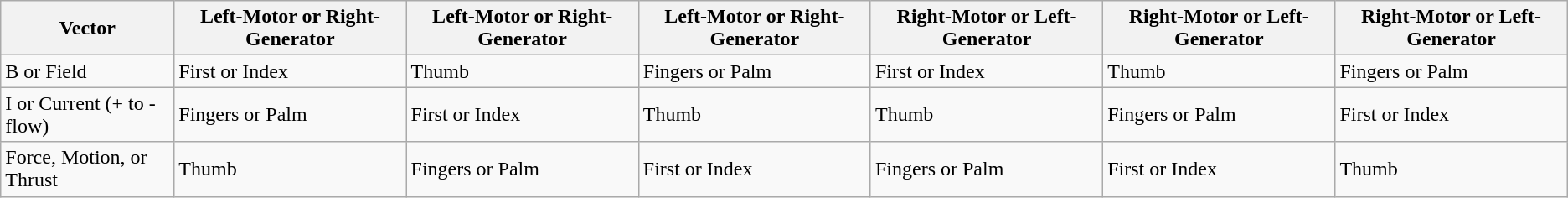<table class=wikitable>
<tr>
<th>Vector</th>
<th>Left-Motor or Right-Generator</th>
<th>Left-Motor or Right-Generator</th>
<th>Left-Motor or Right-Generator</th>
<th>Right-Motor or Left-Generator</th>
<th>Right-Motor or Left-Generator</th>
<th>Right-Motor or Left-Generator</th>
</tr>
<tr>
<td>B or Field</td>
<td>First or Index</td>
<td>Thumb</td>
<td>Fingers or Palm</td>
<td>First or Index</td>
<td>Thumb</td>
<td>Fingers or Palm</td>
</tr>
<tr>
<td>I or Current (+ to - flow)</td>
<td>Fingers or Palm</td>
<td>First or Index</td>
<td>Thumb</td>
<td>Thumb</td>
<td>Fingers or Palm</td>
<td>First or Index</td>
</tr>
<tr>
<td>Force, Motion, or Thrust</td>
<td>Thumb</td>
<td>Fingers or Palm</td>
<td>First or Index</td>
<td>Fingers or Palm</td>
<td>First or Index</td>
<td>Thumb</td>
</tr>
</table>
